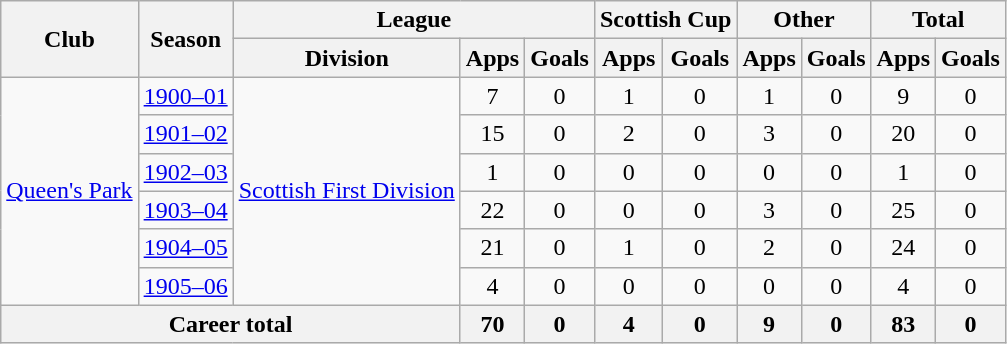<table class="wikitable" style="text-align: center;">
<tr>
<th rowspan="2">Club</th>
<th rowspan="2">Season</th>
<th colspan="3">League</th>
<th colspan="2">Scottish Cup</th>
<th colspan="2">Other</th>
<th colspan="2">Total</th>
</tr>
<tr>
<th>Division</th>
<th>Apps</th>
<th>Goals</th>
<th>Apps</th>
<th>Goals</th>
<th>Apps</th>
<th>Goals</th>
<th>Apps</th>
<th>Goals</th>
</tr>
<tr>
<td rowspan="6"><a href='#'>Queen's Park</a></td>
<td><a href='#'>1900–01</a></td>
<td rowspan="6"><a href='#'>Scottish First Division</a></td>
<td>7</td>
<td>0</td>
<td>1</td>
<td>0</td>
<td>1</td>
<td>0</td>
<td>9</td>
<td>0</td>
</tr>
<tr>
<td><a href='#'>1901–02</a></td>
<td>15</td>
<td>0</td>
<td>2</td>
<td>0</td>
<td>3</td>
<td>0</td>
<td>20</td>
<td>0</td>
</tr>
<tr>
<td><a href='#'>1902–03</a></td>
<td>1</td>
<td>0</td>
<td>0</td>
<td>0</td>
<td>0</td>
<td>0</td>
<td>1</td>
<td>0</td>
</tr>
<tr>
<td><a href='#'>1903–04</a></td>
<td>22</td>
<td>0</td>
<td>0</td>
<td>0</td>
<td>3</td>
<td>0</td>
<td>25</td>
<td>0</td>
</tr>
<tr>
<td><a href='#'>1904–05</a></td>
<td>21</td>
<td>0</td>
<td>1</td>
<td>0</td>
<td>2</td>
<td>0</td>
<td>24</td>
<td>0</td>
</tr>
<tr>
<td><a href='#'>1905–06</a></td>
<td>4</td>
<td>0</td>
<td>0</td>
<td>0</td>
<td>0</td>
<td>0</td>
<td>4</td>
<td>0</td>
</tr>
<tr>
<th colspan="3">Career total</th>
<th>70</th>
<th>0</th>
<th>4</th>
<th>0</th>
<th>9</th>
<th>0</th>
<th>83</th>
<th>0</th>
</tr>
</table>
